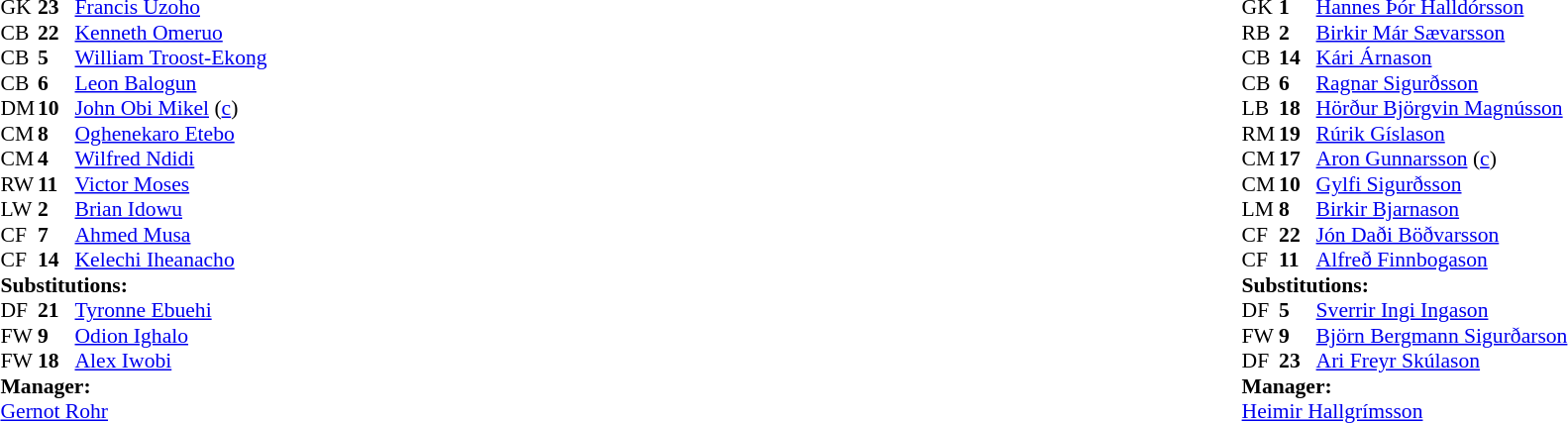<table width="100%">
<tr>
<td valign="top" width="40%"><br><table style="font-size:90%" cellspacing="0" cellpadding="0">
<tr>
<th width=25></th>
<th width=25></th>
</tr>
<tr>
<td>GK</td>
<td><strong>23</strong></td>
<td><a href='#'>Francis Uzoho</a></td>
</tr>
<tr>
<td>CB</td>
<td><strong>22</strong></td>
<td><a href='#'>Kenneth Omeruo</a></td>
</tr>
<tr>
<td>CB</td>
<td><strong>5</strong></td>
<td><a href='#'>William Troost-Ekong</a></td>
</tr>
<tr>
<td>CB</td>
<td><strong>6</strong></td>
<td><a href='#'>Leon Balogun</a></td>
</tr>
<tr>
<td>DM</td>
<td><strong>10</strong></td>
<td><a href='#'>John Obi Mikel</a> (<a href='#'>c</a>)</td>
</tr>
<tr>
<td>CM</td>
<td><strong>8</strong></td>
<td><a href='#'>Oghenekaro Etebo</a></td>
<td></td>
<td></td>
</tr>
<tr>
<td>CM</td>
<td><strong>4</strong></td>
<td><a href='#'>Wilfred Ndidi</a></td>
</tr>
<tr>
<td>RW</td>
<td><strong>11</strong></td>
<td><a href='#'>Victor Moses</a></td>
</tr>
<tr>
<td>LW</td>
<td><strong>2</strong></td>
<td><a href='#'>Brian Idowu</a></td>
<td></td>
<td></td>
</tr>
<tr>
<td>CF</td>
<td><strong>7</strong></td>
<td><a href='#'>Ahmed Musa</a></td>
</tr>
<tr>
<td>CF</td>
<td><strong>14</strong></td>
<td><a href='#'>Kelechi Iheanacho</a></td>
<td></td>
<td></td>
</tr>
<tr>
<td colspan=3><strong>Substitutions:</strong></td>
</tr>
<tr>
<td>DF</td>
<td><strong>21</strong></td>
<td><a href='#'>Tyronne Ebuehi</a></td>
<td></td>
<td></td>
</tr>
<tr>
<td>FW</td>
<td><strong>9</strong></td>
<td><a href='#'>Odion Ighalo</a></td>
<td></td>
<td></td>
</tr>
<tr>
<td>FW</td>
<td><strong>18</strong></td>
<td><a href='#'>Alex Iwobi</a></td>
<td></td>
<td></td>
</tr>
<tr>
<td colspan=3><strong>Manager:</strong></td>
</tr>
<tr>
<td colspan=3> <a href='#'>Gernot Rohr</a></td>
</tr>
</table>
</td>
<td valign="top"></td>
<td valign="top" width="50%"><br><table style="font-size:90%; margin:auto" cellspacing="0" cellpadding="0">
<tr>
<th width=25></th>
<th width=25></th>
</tr>
<tr>
<td>GK</td>
<td><strong>1</strong></td>
<td><a href='#'>Hannes Þór Halldórsson</a></td>
</tr>
<tr>
<td>RB</td>
<td><strong>2</strong></td>
<td><a href='#'>Birkir Már Sævarsson</a></td>
</tr>
<tr>
<td>CB</td>
<td><strong>14</strong></td>
<td><a href='#'>Kári Árnason</a></td>
</tr>
<tr>
<td>CB</td>
<td><strong>6</strong></td>
<td><a href='#'>Ragnar Sigurðsson</a></td>
<td></td>
<td></td>
</tr>
<tr>
<td>LB</td>
<td><strong>18</strong></td>
<td><a href='#'>Hörður Björgvin Magnússon</a></td>
</tr>
<tr>
<td>RM</td>
<td><strong>19</strong></td>
<td><a href='#'>Rúrik Gíslason</a></td>
</tr>
<tr>
<td>CM</td>
<td><strong>17</strong></td>
<td><a href='#'>Aron Gunnarsson</a> (<a href='#'>c</a>)</td>
<td></td>
<td></td>
</tr>
<tr>
<td>CM</td>
<td><strong>10</strong></td>
<td><a href='#'>Gylfi Sigurðsson</a></td>
</tr>
<tr>
<td>LM</td>
<td><strong>8</strong></td>
<td><a href='#'>Birkir Bjarnason</a></td>
</tr>
<tr>
<td>CF</td>
<td><strong>22</strong></td>
<td><a href='#'>Jón Daði Böðvarsson</a></td>
<td></td>
<td></td>
</tr>
<tr>
<td>CF</td>
<td><strong>11</strong></td>
<td><a href='#'>Alfreð Finnbogason</a></td>
</tr>
<tr>
<td colspan=3><strong>Substitutions:</strong></td>
</tr>
<tr>
<td>DF</td>
<td><strong>5</strong></td>
<td><a href='#'>Sverrir Ingi Ingason</a></td>
<td></td>
<td></td>
</tr>
<tr>
<td>FW</td>
<td><strong>9</strong></td>
<td><a href='#'>Björn Bergmann Sigurðarson</a></td>
<td></td>
<td></td>
</tr>
<tr>
<td>DF</td>
<td><strong>23</strong></td>
<td><a href='#'>Ari Freyr Skúlason</a></td>
<td></td>
<td></td>
</tr>
<tr>
<td colspan=3><strong>Manager:</strong></td>
</tr>
<tr>
<td colspan=3><a href='#'>Heimir Hallgrímsson</a></td>
</tr>
</table>
</td>
</tr>
</table>
